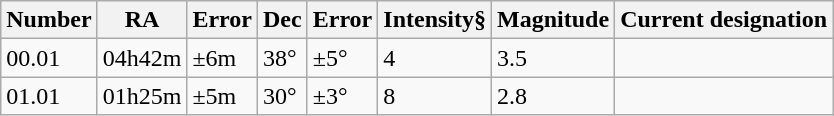<table class="wikitable">
<tr>
<th>Number</th>
<th>RA</th>
<th>Error</th>
<th>Dec</th>
<th>Error</th>
<th>Intensity§</th>
<th>Magnitude</th>
<th>Current designation</th>
</tr>
<tr>
<td>00.01</td>
<td>04h42m</td>
<td>±6m</td>
<td>38°</td>
<td>±5°</td>
<td>4</td>
<td>3.5</td>
<td></td>
</tr>
<tr>
<td>01.01</td>
<td>01h25m</td>
<td>±5m</td>
<td>30°</td>
<td>±3°</td>
<td>8</td>
<td>2.8</td>
<td></td>
</tr>
</table>
